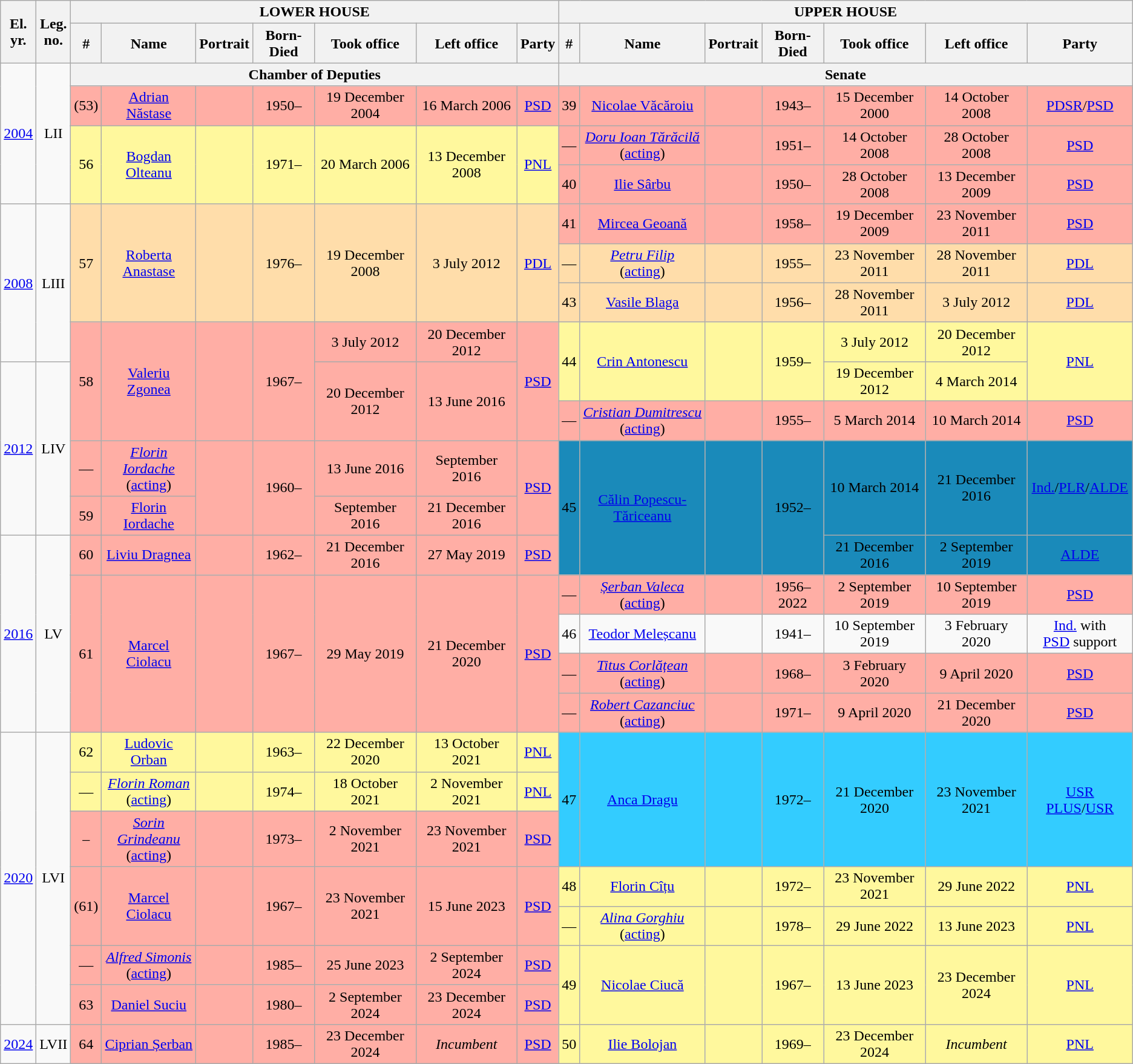<table class="wikitable" style="text-align:center">
<tr>
<th rowspan=2>El.<br>yr.</th>
<th rowspan=2>Leg.<br>no.</th>
<th colspan=7>LOWER HOUSE</th>
<th colspan=7>UPPER HOUSE</th>
</tr>
<tr>
<th>#</th>
<th>Name</th>
<th>Portrait</th>
<th>Born-Died</th>
<th>Took office</th>
<th>Left office</th>
<th>Party</th>
<th>#</th>
<th>Name</th>
<th>Portrait</th>
<th>Born-Died</th>
<th>Took office</th>
<th>Left office</th>
<th>Party</th>
</tr>
<tr>
<td rowspan=5><a href='#'>2004</a></td>
<td rowspan=5>LII</td>
<th colspan=7>Chamber of Deputies</th>
<th colspan=7>Senate</th>
</tr>
<tr>
<td style="background:#ffaea5;">(53)</td>
<td style="background:#ffaea5;"><a href='#'>Adrian Năstase</a></td>
<td style="background:#ffaea5;"></td>
<td style="background:#ffaea5;">1950–</td>
<td style="background:#ffaea5;">19 December 2004</td>
<td style="background:#ffaea5;">16 March 2006</td>
<td style="background:#ffaea5;"><a href='#'>PSD</a></td>
<td rowspan="2" style="background:#ffaea5;">39</td>
<td rowspan="2" style="background:#ffaea5;"><a href='#'>Nicolae Văcăroiu</a></td>
<td rowspan="2" style="background:#ffaea5;"></td>
<td rowspan="2" style="background:#ffaea5;">1943–</td>
<td rowspan="2" style="background:#ffaea5;">15 December 2000</td>
<td rowspan="2" style="background:#ffaea5;">14 October 2008</td>
<td rowspan="2" style="background:#ffaea5;"><a href='#'>PDSR</a>/<a href='#'>PSD</a></td>
</tr>
<tr>
<td rowspan="3" style="background:#fff89d;">56</td>
<td rowspan="3" style="background:#fff89d;"><a href='#'>Bogdan Olteanu</a></td>
<td rowspan="3" style="background:#fff89d;"></td>
<td rowspan="3" style="background:#fff89d;">1971–</td>
<td rowspan="3" style="background:#fff89d;">20 March 2006</td>
<td rowspan="3" style="background:#fff89d;">13 December 2008</td>
<td rowspan="3" style="background:#fff89d;"><a href='#'>PNL</a></td>
</tr>
<tr>
<td style="background:#ffaea5;">—</td>
<td style="background:#ffaea5;"><em><a href='#'>Doru Ioan Tărăcilă</a></em><br>(<a href='#'>acting</a>)</td>
<td style="background:#ffaea5;"></td>
<td style="background:#ffaea5;">1951–</td>
<td style="background:#ffaea5;">14 October 2008</td>
<td style="background:#ffaea5;">28 October 2008</td>
<td style="background:#ffaea5;"><a href='#'>PSD</a></td>
</tr>
<tr>
<td style="background:#ffaea5;">40</td>
<td style="background:#ffaea5;"><a href='#'>Ilie Sârbu</a></td>
<td style="background:#ffaea5;"></td>
<td style="background:#ffaea5;">1950–</td>
<td style="background:#ffaea5;">28 October 2008</td>
<td style="background:#ffaea5;">13 December 2009</td>
<td style="background:#ffaea5;"><a href='#'>PSD</a></td>
</tr>
<tr>
<td rowspan=4><a href='#'>2008</a></td>
<td rowspan=4>LIII</td>
<td rowspan="3" style="background:#fda;">57</td>
<td rowspan="3" style="background:#fda;"><a href='#'>Roberta Anastase</a></td>
<td rowspan="3" style="background:#fda;"></td>
<td rowspan="3" style="background:#fda;">1976–</td>
<td rowspan="3" style="background:#fda;">19 December 2008</td>
<td rowspan="3" style="background:#fda;">3 July 2012</td>
<td rowspan="3" style="background:#fda;"><a href='#'>PDL</a></td>
<td style="background:#ffaea5;">41</td>
<td style="background:#ffaea5;"><a href='#'>Mircea Geoană</a></td>
<td style="background:#ffaea5;"></td>
<td style="background:#ffaea5;">1958–</td>
<td style="background:#ffaea5;">19 December 2009</td>
<td style="background:#ffaea5;">23 November 2011</td>
<td style="background:#ffaea5;"><a href='#'>PSD</a></td>
</tr>
<tr>
<td style="background:#fda;">—</td>
<td style="background:#fda;"><em><a href='#'>Petru Filip</a></em> <br>(<a href='#'>acting</a>)</td>
<td style="background:#fda;"></td>
<td style="background:#fda;">1955–</td>
<td style="background:#fda;">23 November 2011</td>
<td style="background:#fda;">28 November 2011</td>
<td style="background:#fda;"><a href='#'>PDL</a></td>
</tr>
<tr>
<td style="background:#fda;">43</td>
<td style="background:#fda;"><a href='#'>Vasile Blaga</a></td>
<td style="background:#fda;"></td>
<td style="background:#fda;">1956–</td>
<td style="background:#fda;">28 November 2011</td>
<td style="background:#fda;">3 July 2012</td>
<td style="background:#fda;"><a href='#'>PDL</a></td>
</tr>
<tr>
<td style="background:#ffaea5;" rowspan=4>58</td>
<td style="background:#ffaea5;" rowspan=4><a href='#'>Valeriu Zgonea</a></td>
<td style="background:#ffaea5;" rowspan=4></td>
<td style="background:#ffaea5;" rowspan=4>1967–</td>
<td style="background:#ffaea5;">3 July 2012</td>
<td style="background:#ffaea5;">20 December 2012</td>
<td style="background:#ffaea5;" rowspan=4><a href='#'>PSD</a></td>
<td style="background:#fff89d;" rowspan=2>44</td>
<td style="background:#fff89d;" rowspan=2><a href='#'>Crin Antonescu</a></td>
<td style="background:#fff89d;" rowspan=2></td>
<td style="background:#fff89d;" rowspan=2>1959–</td>
<td style="background:#fff89d;">3 July 2012</td>
<td style="background:#fff89d;">20 December 2012</td>
<td style="background:#fff89d;" rowspan=2><a href='#'>PNL</a></td>
</tr>
<tr>
<td rowspan=5><a href='#'>2012</a></td>
<td rowspan=5>LIV</td>
<td style="background:#ffaea5;" rowspan=3>20 December 2012</td>
<td style="background:#ffaea5;" rowspan=3>13 June 2016</td>
<td style="background:#fff89d;">19 December 2012</td>
<td style="background:#fff89d;">4 March 2014</td>
</tr>
<tr bgcolor=#FFAEA5>
<td>—</td>
<td><em><a href='#'>Cristian Dumitrescu</a></em> <br> (<a href='#'>acting</a>)</td>
<td></td>
<td>1955–</td>
<td>5 March 2014</td>
<td>10 March 2014</td>
<td><a href='#'>PSD</a></td>
</tr>
<tr bgcolor=#1A8ABA>
<td rowspan=5>45</td>
<td rowspan=5><a href='#'>Călin Popescu-Tăriceanu</a></td>
<td rowspan=5></td>
<td rowspan=5>1952–</td>
<td rowspan=3>10 March 2014</td>
<td rowspan=3>21 December 2016</td>
<td rowspan=3><a href='#'>Ind.</a>/<a href='#'>PLR</a>/<a href='#'>ALDE</a></td>
</tr>
<tr bgcolor=#FFAEA5>
<td>—</td>
<td><em><a href='#'>Florin Iordache</a></em> <br> (<a href='#'>acting</a>)</td>
<td rowspan=2></td>
<td rowspan=2>1960–</td>
<td>13 June 2016</td>
<td>September 2016</td>
<td rowspan=2><a href='#'>PSD</a></td>
</tr>
<tr bgcolor=#FFAEA5>
<td>59</td>
<td><a href='#'>Florin Iordache</a></td>
<td>September 2016</td>
<td>21 December 2016</td>
</tr>
<tr>
<td rowspan=6><a href='#'>2016</a></td>
<td rowspan=6>LV</td>
<td rowspan=1 style=background:#FFAEA5;>60</td>
<td rowspan=1 style=background:#FFAEA5;><a href='#'>Liviu Dragnea</a></td>
<td rowspan=1 style=background:#FFAEA5;></td>
<td rowspan=1 style=background:#FFAEA5;>1962–</td>
<td rowspan=1 style=background:#FFAEA5;>21 December 2016</td>
<td rowspan=1 style=background:#FFAEA5;>27 May 2019</td>
<td rowspan=1 style=background:#FFAEA5;><a href='#'>PSD</a></td>
<td rowspan=2 style=background:#1A8ABA;>21 December 2016</td>
<td rowspan=2 style=background:#1A8ABA;>2 September 2019</td>
<td rowspan=2 style=background:#1A8ABA;><a href='#'>ALDE</a></td>
</tr>
<tr>
<td rowspan=5 style=background:#FFAEA5;>61</td>
<td rowspan=5 style=background:#FFAEA5;><a href='#'>Marcel Ciolacu</a></td>
<td rowspan=5 style=background:#FFAEA5;></td>
<td rowspan=5 style=background:#FFAEA5;>1967–</td>
<td rowspan=5 style=background:#FFAEA5;>29 May 2019</td>
<td rowspan=5 style=background:#FFAEA5;>21 December 2020</td>
<td rowspan=5 style=background:#FFAEA5;><a href='#'>PSD</a></td>
</tr>
<tr bgcolor=#FFAEA5>
<td>—</td>
<td><em><a href='#'>Șerban Valeca</a></em> <br> (<a href='#'>acting</a>)</td>
<td></td>
<td>1956–2022</td>
<td>2 September 2019</td>
<td>10 September 2019</td>
<td><a href='#'>PSD</a></td>
</tr>
<tr>
<td>46</td>
<td><a href='#'>Teodor Meleșcanu</a></td>
<td></td>
<td>1941–</td>
<td>10 September 2019</td>
<td>3 February 2020</td>
<td><a href='#'>Ind.</a> with<br><a href='#'>PSD</a> support</td>
</tr>
<tr bgcolor=#FFAEA5>
<td>—</td>
<td><em><a href='#'>Titus Corlățean</a></em> <br> (<a href='#'>acting</a>)</td>
<td></td>
<td>1968–</td>
<td>3 February 2020</td>
<td>9 April 2020</td>
<td><a href='#'>PSD</a></td>
</tr>
<tr bgcolor=#FFAEA5>
<td>—</td>
<td><em><a href='#'>Robert Cazanciuc</a></em> <br>(<a href='#'>acting</a>)</td>
<td></td>
<td>1971–</td>
<td>9 April 2020</td>
<td>21 December 2020</td>
<td><a href='#'>PSD</a></td>
</tr>
<tr>
<td rowspan="7"><a href='#'>2020</a></td>
<td rowspan="7">LVI</td>
<td style="background:#fff89d;">62</td>
<td style="background:#fff89d;"><a href='#'>Ludovic Orban</a></td>
<td style="background:#fff89d;"></td>
<td style="background:#fff89d;">1963–</td>
<td style="background:#fff89d;">22 December 2020</td>
<td style="background:#fff89d;">13 October 2021</td>
<td style="background:#fff89d;"><a href='#'>PNL</a></td>
<td rowspan="3" style="background:#33ccff;">47</td>
<td rowspan="3" style="background:#33ccff;"><a href='#'>Anca Dragu</a></td>
<td rowspan="3" style="background:#33ccff;"></td>
<td rowspan="3" style="background:#33ccff;">1972–</td>
<td rowspan="3" style="background:#33ccff;">21 December 2020</td>
<td rowspan="3" style="background:#33ccff;">23 November 2021</td>
<td rowspan="3" style="background:#33ccff;"><a href='#'>USR PLUS</a>/<a href='#'>USR</a></td>
</tr>
<tr>
<td style="background:#fff89d;">—</td>
<td style="background:#fff89d;"><em><a href='#'>Florin Roman</a></em> <br> (<a href='#'>acting</a>)</td>
<td style="background:#fff89d;"></td>
<td style="background:#fff89d;">1974–</td>
<td style="background:#fff89d;">18 October 2021</td>
<td style="background:#fff89d;">2 November 2021</td>
<td style="background:#fff89d;"><a href='#'>PNL</a></td>
</tr>
<tr bgcolor=#FFAEA5>
<td>–</td>
<td><em><a href='#'>Sorin Grindeanu</a></em> <br> (<a href='#'>acting</a>)</td>
<td></td>
<td>1973–</td>
<td>2 November 2021</td>
<td>23 November 2021</td>
<td><a href='#'>PSD</a></td>
</tr>
<tr>
<td rowspan="2" bgcolor=#FFAEA5>(61)</td>
<td rowspan="2" bgcolor=#FFAEA5><a href='#'>Marcel Ciolacu</a></td>
<td rowspan="2" bgcolor=#FFAEA5></td>
<td rowspan="2" bgcolor=#FFAEA5>1967–</td>
<td rowspan="2" bgcolor=#FFAEA5>23 November 2021</td>
<td rowspan="2" bgcolor=#FFAEA5>15 June 2023</td>
<td rowspan="2" bgcolor=#FFAEA5><a href='#'>PSD</a></td>
<td bgcolor=#fff89d>48</td>
<td bgcolor=#fff89d><a href='#'>Florin Cîțu</a></td>
<td bgcolor=#fff89d></td>
<td bgcolor=#fff89d>1972–</td>
<td bgcolor=#fff89d>23 November 2021</td>
<td bgcolor=#fff89d>29 June 2022</td>
<td bgcolor=#fff89d><a href='#'>PNL</a></td>
</tr>
<tr>
<td style="background:#fff89d;">—</td>
<td style="background:#fff89d;"><em><a href='#'>Alina Gorghiu</a></em> <br>(<a href='#'>acting</a>)</td>
<td style="background:#fff89d;"></td>
<td style="background:#fff89d;">1978–</td>
<td style="background:#fff89d;">29 June 2022</td>
<td style="background:#fff89d;">13 June 2023</td>
<td style="background:#fff89d;"><a href='#'>PNL</a></td>
</tr>
<tr>
<td bgcolor=#FFAEA5>—</td>
<td bgcolor=#FFAEA5><em><a href='#'>Alfred Simonis</a></em> <br>(<a href='#'>acting</a>)</td>
<td bgcolor=#FFAEA5></td>
<td bgcolor=#FFAEA5>1985–</td>
<td bgcolor=#FFAEA5>25 June 2023</td>
<td bgcolor=#FFAEA5>2 September 2024</td>
<td bgcolor=#FFAEA5><a href='#'>PSD</a></td>
<td rowspan="2" bgcolor=#fff89d>49</td>
<td rowspan="2" bgcolor=#fff89d><a href='#'>Nicolae Ciucă</a></td>
<td rowspan="2" bgcolor=#fff89d></td>
<td rowspan="2" bgcolor=#fff89d>1967–</td>
<td rowspan="2" bgcolor=#fff89d>13 June 2023</td>
<td rowspan="2" bgcolor=#fff89d>23 December 2024</td>
<td rowspan="2" bgcolor=#fff89d><a href='#'>PNL</a></td>
</tr>
<tr>
<td bgcolor=#FFAEA5>63</td>
<td bgcolor=#FFAEA5><a href='#'>Daniel Suciu</a></td>
<td bgcolor=#FFAEA5></td>
<td bgcolor=#FFAEA5>1980–</td>
<td bgcolor=#FFAEA5>2 September 2024</td>
<td bgcolor=#FFAEA5>23 December 2024</td>
<td bgcolor=#FFAEA5><a href='#'>PSD</a></td>
</tr>
<tr>
<td rowspan="1"><a href='#'>2024</a></td>
<td rowspan="1">LVII</td>
<td bgcolor=#FFAEA5>64</td>
<td bgcolor=#FFAEA5><a href='#'>Ciprian Șerban</a></td>
<td bgcolor=#FFAEA5></td>
<td bgcolor=#FFAEA5>1985–</td>
<td bgcolor=#FFAEA5>23 December 2024</td>
<td bgcolor=#FFAEA5><em>Incumbent</em></td>
<td bgcolor=#FFAEA5><a href='#'>PSD</a></td>
<td bgcolor=#FFF89D>50</td>
<td bgcolor=#FFF89D><a href='#'>Ilie Bolojan</a></td>
<td bgcolor=#FFF89D></td>
<td bgcolor=#FFF89D>1969–</td>
<td bgcolor=#FFF89D>23 December 2024</td>
<td bgcolor=#FFF89D><em>Incumbent</em></td>
<td bgcolor=#FFF89D><a href='#'>PNL</a></td>
</tr>
</table>
